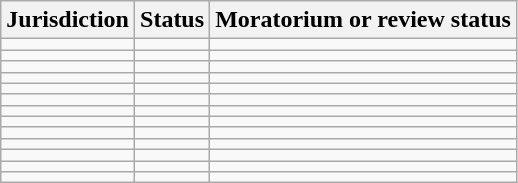<table class="wikitable">
<tr>
<th scope="col">Jurisdiction</th>
<th scope="col">Status</th>
<th scope="col">Moratorium or review status</th>
</tr>
<tr>
<td></td>
<td></td>
<td></td>
</tr>
<tr>
<td></td>
<td></td>
<td></td>
</tr>
<tr>
<td></td>
<td></td>
<td></td>
</tr>
<tr>
<td></td>
<td></td>
<td></td>
</tr>
<tr>
<td></td>
<td></td>
<td></td>
</tr>
<tr>
<td></td>
<td></td>
<td></td>
</tr>
<tr>
<td></td>
<td></td>
<td></td>
</tr>
<tr>
<td></td>
<td></td>
<td></td>
</tr>
<tr>
<td></td>
<td></td>
<td></td>
</tr>
<tr>
<td></td>
<td></td>
<td></td>
</tr>
<tr>
<td></td>
<td></td>
<td></td>
</tr>
<tr>
<td></td>
<td></td>
<td></td>
</tr>
<tr>
<td></td>
<td></td>
<td></td>
</tr>
</table>
